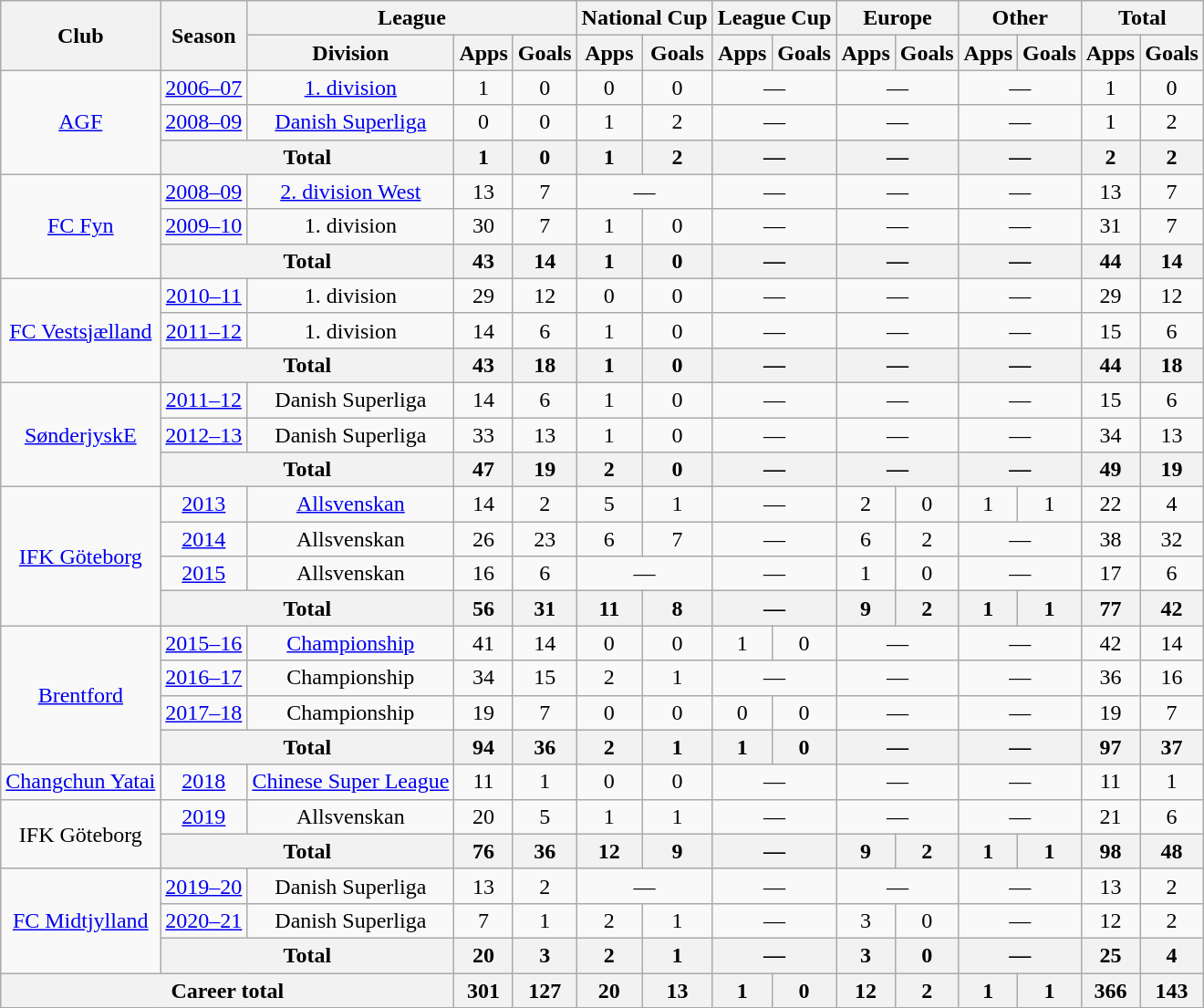<table class="wikitable" style="text-align:center">
<tr>
<th rowspan="2">Club</th>
<th rowspan="2">Season</th>
<th colspan="3">League</th>
<th colspan="2">National Cup</th>
<th colspan="2">League Cup</th>
<th colspan="2">Europe</th>
<th colspan="2">Other</th>
<th colspan="2">Total</th>
</tr>
<tr>
<th>Division</th>
<th>Apps</th>
<th>Goals</th>
<th>Apps</th>
<th>Goals</th>
<th>Apps</th>
<th>Goals</th>
<th>Apps</th>
<th>Goals</th>
<th>Apps</th>
<th>Goals</th>
<th>Apps</th>
<th>Goals</th>
</tr>
<tr>
<td rowspan="3"><a href='#'>AGF</a></td>
<td><a href='#'>2006–07</a></td>
<td><a href='#'>1. division</a></td>
<td>1</td>
<td>0</td>
<td>0</td>
<td>0</td>
<td colspan="2">—</td>
<td colspan="2">—</td>
<td colspan="2">—</td>
<td>1</td>
<td>0</td>
</tr>
<tr>
<td><a href='#'>2008–09</a></td>
<td><a href='#'>Danish Superliga</a></td>
<td>0</td>
<td>0</td>
<td>1</td>
<td>2</td>
<td colspan="2">—</td>
<td colspan="2">—</td>
<td colspan="2">—</td>
<td>1</td>
<td>2</td>
</tr>
<tr>
<th colspan="2">Total</th>
<th>1</th>
<th>0</th>
<th>1</th>
<th>2</th>
<th colspan="2">—</th>
<th colspan="2">—</th>
<th colspan="2" !colspan="2">—</th>
<th>2</th>
<th>2</th>
</tr>
<tr>
<td rowspan="3"><a href='#'>FC Fyn</a></td>
<td><a href='#'>2008–09</a></td>
<td><a href='#'>2. division West</a></td>
<td>13</td>
<td>7</td>
<td colspan="2">—</td>
<td colspan="2">—</td>
<td colspan="2">—</td>
<td colspan="2">—</td>
<td>13</td>
<td>7</td>
</tr>
<tr>
<td><a href='#'>2009–10</a></td>
<td>1. division</td>
<td>30</td>
<td>7</td>
<td>1</td>
<td>0</td>
<td colspan="2">—</td>
<td colspan="2">—</td>
<td colspan="2">—</td>
<td>31</td>
<td>7</td>
</tr>
<tr>
<th colspan="2">Total</th>
<th>43</th>
<th>14</th>
<th>1</th>
<th>0</th>
<th colspan="2">—</th>
<th colspan="2">—</th>
<th colspan="2">—</th>
<th>44</th>
<th>14</th>
</tr>
<tr>
<td rowspan="3"><a href='#'>FC Vestsjælland</a></td>
<td><a href='#'>2010–11</a></td>
<td>1. division</td>
<td>29</td>
<td>12</td>
<td>0</td>
<td>0</td>
<td colspan="2">—</td>
<td colspan="2">—</td>
<td colspan="2">—</td>
<td>29</td>
<td>12</td>
</tr>
<tr>
<td><a href='#'>2011–12</a></td>
<td>1. division</td>
<td>14</td>
<td>6</td>
<td>1</td>
<td>0</td>
<td colspan="2">—</td>
<td colspan="2">—</td>
<td colspan="2">—</td>
<td>15</td>
<td>6</td>
</tr>
<tr>
<th colspan="2">Total</th>
<th>43</th>
<th>18</th>
<th>1</th>
<th>0</th>
<th colspan="2">—</th>
<th colspan="2">—</th>
<th colspan="2">—</th>
<th>44</th>
<th>18</th>
</tr>
<tr>
<td rowspan="3"><a href='#'>SønderjyskE</a></td>
<td><a href='#'>2011–12</a></td>
<td>Danish Superliga</td>
<td>14</td>
<td>6</td>
<td>1</td>
<td>0</td>
<td colspan="2">—</td>
<td colspan="2">—</td>
<td colspan="2">—</td>
<td>15</td>
<td>6</td>
</tr>
<tr>
<td><a href='#'>2012–13</a></td>
<td>Danish Superliga</td>
<td>33</td>
<td>13</td>
<td>1</td>
<td>0</td>
<td colspan="2">—</td>
<td colspan="2">—</td>
<td colspan="2">—</td>
<td>34</td>
<td>13</td>
</tr>
<tr>
<th colspan="2">Total</th>
<th>47</th>
<th>19</th>
<th>2</th>
<th>0</th>
<th colspan="2">—</th>
<th colspan="2">—</th>
<th colspan="2">—</th>
<th>49</th>
<th>19</th>
</tr>
<tr>
<td rowspan="4"><a href='#'>IFK Göteborg</a></td>
<td><a href='#'>2013</a></td>
<td><a href='#'>Allsvenskan</a></td>
<td>14</td>
<td>2</td>
<td>5</td>
<td>1</td>
<td colspan="2">—</td>
<td>2</td>
<td>0</td>
<td>1</td>
<td>1</td>
<td>22</td>
<td>4</td>
</tr>
<tr>
<td><a href='#'>2014</a></td>
<td>Allsvenskan</td>
<td>26</td>
<td>23</td>
<td>6</td>
<td>7</td>
<td colspan="2">—</td>
<td>6</td>
<td>2</td>
<td colspan="2">—</td>
<td>38</td>
<td>32</td>
</tr>
<tr>
<td><a href='#'>2015</a></td>
<td>Allsvenskan</td>
<td>16</td>
<td>6</td>
<td colspan="2">—</td>
<td colspan="2">—</td>
<td>1</td>
<td>0</td>
<td colspan="2">—</td>
<td>17</td>
<td>6</td>
</tr>
<tr>
<th colspan="2">Total</th>
<th>56</th>
<th>31</th>
<th>11</th>
<th>8</th>
<th colspan="2">—</th>
<th>9</th>
<th>2</th>
<th>1</th>
<th>1</th>
<th>77</th>
<th>42</th>
</tr>
<tr>
<td rowspan="4"><a href='#'>Brentford</a></td>
<td><a href='#'>2015–16</a></td>
<td><a href='#'>Championship</a></td>
<td>41</td>
<td>14</td>
<td>0</td>
<td>0</td>
<td>1</td>
<td>0</td>
<td colspan="2">—</td>
<td colspan="2">—</td>
<td>42</td>
<td>14</td>
</tr>
<tr>
<td><a href='#'>2016–17</a></td>
<td>Championship</td>
<td>34</td>
<td>15</td>
<td>2</td>
<td>1</td>
<td colspan="2">—</td>
<td colspan="2">—</td>
<td colspan="2">—</td>
<td>36</td>
<td>16</td>
</tr>
<tr>
<td><a href='#'>2017–18</a></td>
<td>Championship</td>
<td>19</td>
<td>7</td>
<td>0</td>
<td>0</td>
<td>0</td>
<td>0</td>
<td colspan="2">—</td>
<td colspan="2">—</td>
<td>19</td>
<td>7</td>
</tr>
<tr>
<th colspan="2">Total</th>
<th>94</th>
<th>36</th>
<th>2</th>
<th>1</th>
<th>1</th>
<th>0</th>
<th colspan="2">—</th>
<th colspan="2">—</th>
<th>97</th>
<th>37</th>
</tr>
<tr>
<td><a href='#'>Changchun Yatai</a></td>
<td><a href='#'>2018</a></td>
<td><a href='#'>Chinese Super League</a></td>
<td>11</td>
<td>1</td>
<td>0</td>
<td>0</td>
<td colspan="2">—</td>
<td colspan="2">—</td>
<td colspan="2">—</td>
<td>11</td>
<td>1</td>
</tr>
<tr>
<td rowspan="2">IFK Göteborg</td>
<td><a href='#'>2019</a></td>
<td>Allsvenskan</td>
<td>20</td>
<td>5</td>
<td>1</td>
<td>1</td>
<td colspan="2">—</td>
<td colspan="2">—</td>
<td colspan="2">—</td>
<td>21</td>
<td>6</td>
</tr>
<tr>
<th colspan="2">Total</th>
<th>76</th>
<th>36</th>
<th>12</th>
<th>9</th>
<th colspan="2">—</th>
<th>9</th>
<th>2</th>
<th>1</th>
<th>1</th>
<th>98</th>
<th>48</th>
</tr>
<tr>
<td rowspan="3"><a href='#'>FC Midtjylland</a></td>
<td><a href='#'>2019–20</a></td>
<td>Danish Superliga</td>
<td>13</td>
<td>2</td>
<td colspan="2">—</td>
<td colspan="2">—</td>
<td colspan="2">—</td>
<td colspan="2">—</td>
<td>13</td>
<td>2</td>
</tr>
<tr>
<td><a href='#'>2020–21</a></td>
<td>Danish Superliga</td>
<td>7</td>
<td>1</td>
<td>2</td>
<td>1</td>
<td colspan="2">—</td>
<td>3</td>
<td>0</td>
<td colspan="2">—</td>
<td>12</td>
<td>2</td>
</tr>
<tr>
<th colspan="2">Total</th>
<th>20</th>
<th>3</th>
<th>2</th>
<th>1</th>
<th colspan="2">—</th>
<th>3</th>
<th>0</th>
<th colspan="2">—</th>
<th>25</th>
<th>4</th>
</tr>
<tr>
<th colspan="3">Career total</th>
<th>301</th>
<th>127</th>
<th>20</th>
<th>13</th>
<th>1</th>
<th>0</th>
<th>12</th>
<th>2</th>
<th>1</th>
<th>1</th>
<th>366</th>
<th>143</th>
</tr>
</table>
